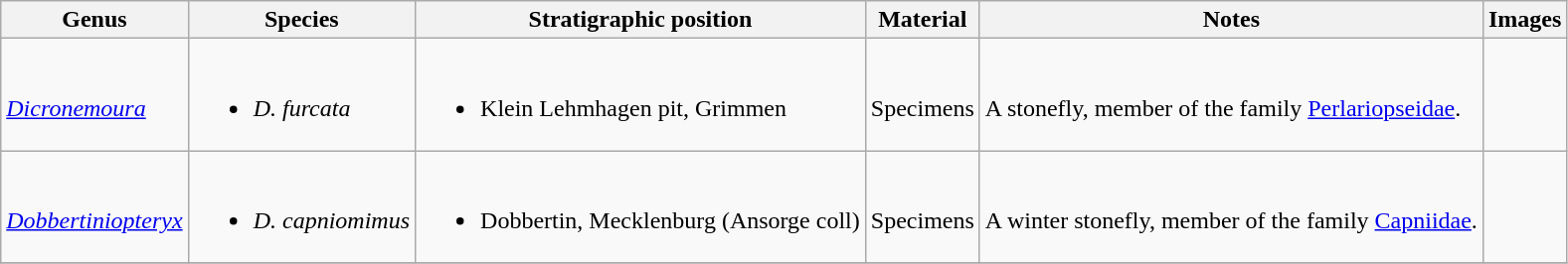<table class = "wikitable">
<tr>
<th>Genus</th>
<th>Species</th>
<th>Stratigraphic position</th>
<th>Material</th>
<th>Notes</th>
<th>Images</th>
</tr>
<tr>
<td><br><em><a href='#'>Dicronemoura</a></em></td>
<td><br><ul><li><em>D. furcata</em></li></ul></td>
<td><br><ul><li>Klein Lehmhagen pit, Grimmen</li></ul></td>
<td><br>Specimens</td>
<td><br>A stonefly, member of the family <a href='#'>Perlariopseidae</a>.</td>
<td></td>
</tr>
<tr>
<td><br><em><a href='#'>Dobbertiniopteryx</a></em></td>
<td><br><ul><li><em>D. capniomimus</em></li></ul></td>
<td><br><ul><li>Dobbertin, Mecklenburg (Ansorge coll)</li></ul></td>
<td><br>Specimens</td>
<td><br>A winter stonefly, member of the family <a href='#'>Capniidae</a>.</td>
<td><br></td>
</tr>
<tr>
</tr>
</table>
